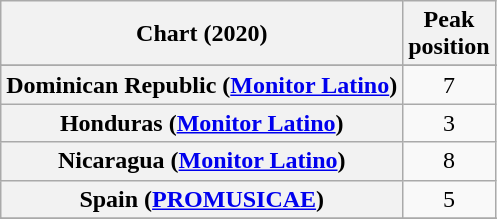<table class="wikitable sortable plainrowheaders" style="text-align:center">
<tr>
<th scope="col">Chart (2020)</th>
<th scope="col">Peak<br>position</th>
</tr>
<tr>
</tr>
<tr>
<th scope="row">Dominican Republic (<a href='#'>Monitor Latino</a>)</th>
<td>7</td>
</tr>
<tr>
<th scope="row">Honduras (<a href='#'>Monitor Latino</a>)</th>
<td>3</td>
</tr>
<tr>
<th scope="row">Nicaragua (<a href='#'>Monitor Latino</a>)</th>
<td>8</td>
</tr>
<tr>
<th scope="row">Spain (<a href='#'>PROMUSICAE</a>)</th>
<td>5</td>
</tr>
<tr>
</tr>
<tr>
</tr>
</table>
